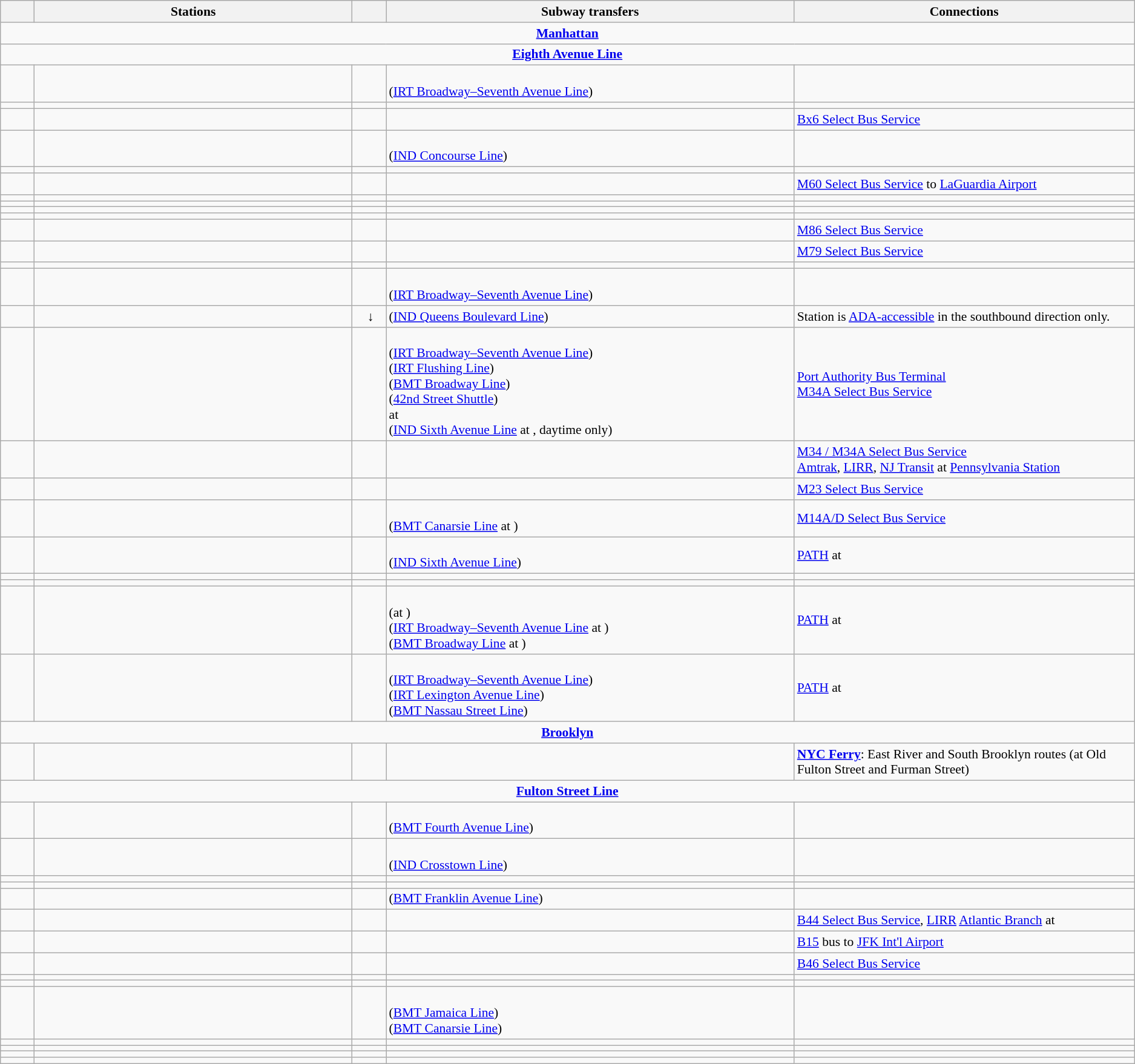<table class="wikitable collapsible" style="font-size:90%" summary="Service information for the C train and its stations, including service times, ADA-accessibility, subway transfers, and non-subway connections.">
<tr>
<th width=3%></th>
<th width=28%>Stations</th>
<th width=3%></th>
<th width=36%>Subway transfers</th>
<th width=30%>Connections</th>
</tr>
<tr>
<td style="font-weight:bold; text-align:center" colspan=5><a href='#'>Manhattan</a></td>
</tr>
<tr>
<td style="font-weight:bold; text-align:center" colspan=5><a href='#'>Eighth Avenue Line</a></td>
</tr>
<tr>
<td align=center></td>
<td></td>
<td align=center></td>
<td><br> (<a href='#'>IRT Broadway–Seventh Avenue Line</a>)</td>
<td></td>
</tr>
<tr>
<td align=center></td>
<td></td>
<td></td>
<td></td>
<td></td>
</tr>
<tr>
<td align=center></td>
<td></td>
<td></td>
<td></td>
<td><a href='#'>Bx6 Select Bus Service</a></td>
</tr>
<tr>
<td align=center></td>
<td></td>
<td></td>
<td><br> (<a href='#'>IND Concourse Line</a>)</td>
<td></td>
</tr>
<tr>
<td align=center></td>
<td></td>
<td></td>
<td></td>
<td></td>
</tr>
<tr>
<td align=center></td>
<td></td>
<td align=center></td>
<td></td>
<td><a href='#'>M60 Select Bus Service</a> to <a href='#'>LaGuardia Airport</a></td>
</tr>
<tr>
<td align=center></td>
<td></td>
<td></td>
<td></td>
<td></td>
</tr>
<tr>
<td align=center></td>
<td></td>
<td></td>
<td></td>
<td></td>
</tr>
<tr>
<td align=center></td>
<td></td>
<td></td>
<td></td>
<td></td>
</tr>
<tr>
<td align=center></td>
<td></td>
<td></td>
<td></td>
<td></td>
</tr>
<tr>
<td align=center></td>
<td></td>
<td></td>
<td></td>
<td><a href='#'>M86 Select Bus Service</a></td>
</tr>
<tr>
<td align=center></td>
<td></td>
<td></td>
<td></td>
<td><a href='#'>M79 Select Bus Service</a></td>
</tr>
<tr>
<td align=center></td>
<td></td>
<td></td>
<td></td>
<td></td>
</tr>
<tr>
<td align=center></td>
<td></td>
<td align=center></td>
<td><br> (<a href='#'>IRT Broadway–Seventh Avenue Line</a>)</td>
<td></td>
</tr>
<tr>
<td align=center></td>
<td></td>
<td align=center> ↓</td>
<td> (<a href='#'>IND Queens Boulevard Line</a>)</td>
<td>Station is <a href='#'>ADA-accessible</a> in the southbound direction only.</td>
</tr>
<tr>
<td align=center></td>
<td></td>
<td align=center></td>
<td><br> (<a href='#'>IRT Broadway–Seventh Avenue Line</a>)<br> (<a href='#'>IRT Flushing Line</a>)<br> (<a href='#'>BMT Broadway Line</a>)<br> (<a href='#'>42nd Street Shuttle</a>)<br>at <br> (<a href='#'>IND Sixth Avenue Line</a> at , daytime only)</td>
<td><a href='#'>Port Authority Bus Terminal</a><br><a href='#'>M34A Select Bus Service</a></td>
</tr>
<tr>
<td align=center></td>
<td></td>
<td align=center></td>
<td></td>
<td><a href='#'>M34 / M34A Select Bus Service</a><br><a href='#'>Amtrak</a>, <a href='#'>LIRR</a>, <a href='#'>NJ Transit</a> at <a href='#'>Pennsylvania Station</a></td>
</tr>
<tr>
<td align=center></td>
<td></td>
<td></td>
<td></td>
<td><a href='#'>M23 Select Bus Service</a></td>
</tr>
<tr>
<td align=center></td>
<td></td>
<td align=center></td>
<td><br> (<a href='#'>BMT Canarsie Line</a> at )</td>
<td><a href='#'>M14A/D Select Bus Service</a></td>
</tr>
<tr>
<td align=center></td>
<td></td>
<td align=center></td>
<td><br> (<a href='#'>IND Sixth Avenue Line</a>)</td>
<td><a href='#'>PATH</a> at </td>
</tr>
<tr>
<td align=center></td>
<td></td>
<td></td>
<td></td>
<td></td>
</tr>
<tr>
<td align=center></td>
<td></td>
<td></td>
<td></td>
<td></td>
</tr>
<tr>
<td align=center></td>
<td></td>
<td align=center></td>
<td><br> (at )<br> (<a href='#'>IRT Broadway–Seventh Avenue Line</a> at )<br> (<a href='#'>BMT Broadway Line</a> at )</td>
<td><a href='#'>PATH</a> at </td>
</tr>
<tr>
<td align=center></td>
<td></td>
<td align=center></td>
<td><br> (<a href='#'>IRT Broadway–Seventh Avenue Line</a>)<br> (<a href='#'>IRT Lexington Avenue Line</a>)<br> (<a href='#'>BMT Nassau Street Line</a>)</td>
<td><a href='#'>PATH</a> at </td>
</tr>
<tr>
<td style="font-weight:bold; text-align:center" colspan=5><a href='#'>Brooklyn</a></td>
</tr>
<tr>
<td align=center></td>
<td></td>
<td></td>
<td></td>
<td> <strong><a href='#'>NYC Ferry</a></strong>: East River and South Brooklyn routes (at Old Fulton Street and Furman Street)</td>
</tr>
<tr>
<td style="font-weight:bold; text-align:center" colspan=5><a href='#'>Fulton Street Line</a></td>
</tr>
<tr>
<td align=center></td>
<td></td>
<td align=center></td>
<td> <br> (<a href='#'>BMT Fourth Avenue Line</a>)</td>
<td></td>
</tr>
<tr>
<td align=center></td>
<td></td>
<td align=center></td>
<td><br> (<a href='#'>IND Crosstown Line</a>)</td>
<td></td>
</tr>
<tr>
<td align=center></td>
<td></td>
<td></td>
<td></td>
<td></td>
</tr>
<tr>
<td align=center></td>
<td></td>
<td></td>
<td></td>
<td></td>
</tr>
<tr>
<td align=center></td>
<td></td>
<td align=center></td>
<td> (<a href='#'>BMT Franklin Avenue Line</a>)</td>
<td></td>
</tr>
<tr>
<td align=center></td>
<td></td>
<td></td>
<td></td>
<td><a href='#'>B44 Select Bus Service</a>, <a href='#'>LIRR</a> <a href='#'>Atlantic Branch</a> at </td>
</tr>
<tr>
<td align=center></td>
<td></td>
<td></td>
<td></td>
<td><a href='#'>B15</a> bus to <a href='#'>JFK Int'l Airport</a></td>
</tr>
<tr>
<td align=center></td>
<td></td>
<td align=center></td>
<td></td>
<td><a href='#'>B46 Select Bus Service</a></td>
</tr>
<tr>
<td align=center></td>
<td></td>
<td></td>
<td></td>
<td></td>
</tr>
<tr>
<td align=center></td>
<td></td>
<td></td>
<td></td>
<td></td>
</tr>
<tr>
<td align=center></td>
<td></td>
<td></td>
<td><br> (<a href='#'>BMT Jamaica Line</a>)<br> (<a href='#'>BMT Canarsie Line</a>)</td>
<td></td>
</tr>
<tr>
<td align=center></td>
<td></td>
<td></td>
<td></td>
<td></td>
</tr>
<tr>
<td align=center></td>
<td></td>
<td></td>
<td></td>
<td></td>
</tr>
<tr>
<td align=center></td>
<td></td>
<td></td>
<td></td>
<td></td>
</tr>
<tr>
<td align=center></td>
<td></td>
<td align=center></td>
<td></td>
<td></td>
</tr>
</table>
